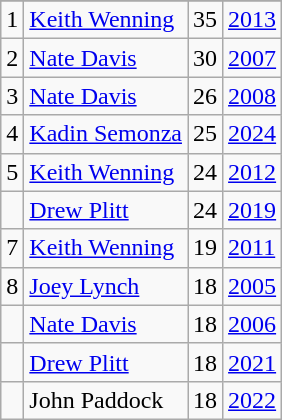<table class="wikitable">
<tr>
</tr>
<tr>
<td>1</td>
<td><a href='#'>Keith Wenning</a></td>
<td>35</td>
<td><a href='#'>2013</a></td>
</tr>
<tr>
<td>2</td>
<td><a href='#'>Nate Davis</a></td>
<td>30</td>
<td><a href='#'>2007</a></td>
</tr>
<tr>
<td>3</td>
<td><a href='#'>Nate Davis</a></td>
<td>26</td>
<td><a href='#'>2008</a></td>
</tr>
<tr>
<td>4</td>
<td><a href='#'>Kadin Semonza</a></td>
<td>25</td>
<td><a href='#'>2024</a></td>
</tr>
<tr>
<td>5</td>
<td><a href='#'>Keith Wenning</a></td>
<td>24</td>
<td><a href='#'>2012</a></td>
</tr>
<tr>
<td></td>
<td><a href='#'>Drew Plitt</a></td>
<td>24</td>
<td><a href='#'>2019</a></td>
</tr>
<tr>
<td>7</td>
<td><a href='#'>Keith Wenning</a></td>
<td>19</td>
<td><a href='#'>2011</a></td>
</tr>
<tr>
<td>8</td>
<td><a href='#'>Joey Lynch</a></td>
<td>18</td>
<td><a href='#'>2005</a></td>
</tr>
<tr>
<td></td>
<td><a href='#'>Nate Davis</a></td>
<td>18</td>
<td><a href='#'>2006</a></td>
</tr>
<tr>
<td></td>
<td><a href='#'>Drew Plitt</a></td>
<td>18</td>
<td><a href='#'>2021</a></td>
</tr>
<tr>
<td></td>
<td>John Paddock</td>
<td>18</td>
<td><a href='#'>2022</a></td>
</tr>
</table>
